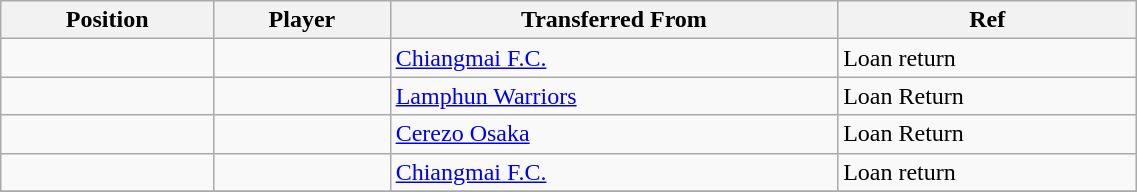<table class="wikitable sortable" style="width:60%; text-align:center; font-size:100%; text-align:left;">
<tr>
<th>Position</th>
<th>Player</th>
<th>Transferred From</th>
<th>Ref</th>
</tr>
<tr>
<td></td>
<td></td>
<td> <a href='#'>Chiangmai F.C.</a></td>
<td>Loan return</td>
</tr>
<tr>
<td></td>
<td></td>
<td> <a href='#'>Lamphun Warriors</a></td>
<td>Loan Return</td>
</tr>
<tr>
<td></td>
<td></td>
<td> <a href='#'>Cerezo Osaka</a></td>
<td>Loan Return</td>
</tr>
<tr>
<td></td>
<td></td>
<td> <a href='#'>Chiangmai F.C.</a></td>
<td>Loan return</td>
</tr>
<tr>
</tr>
</table>
